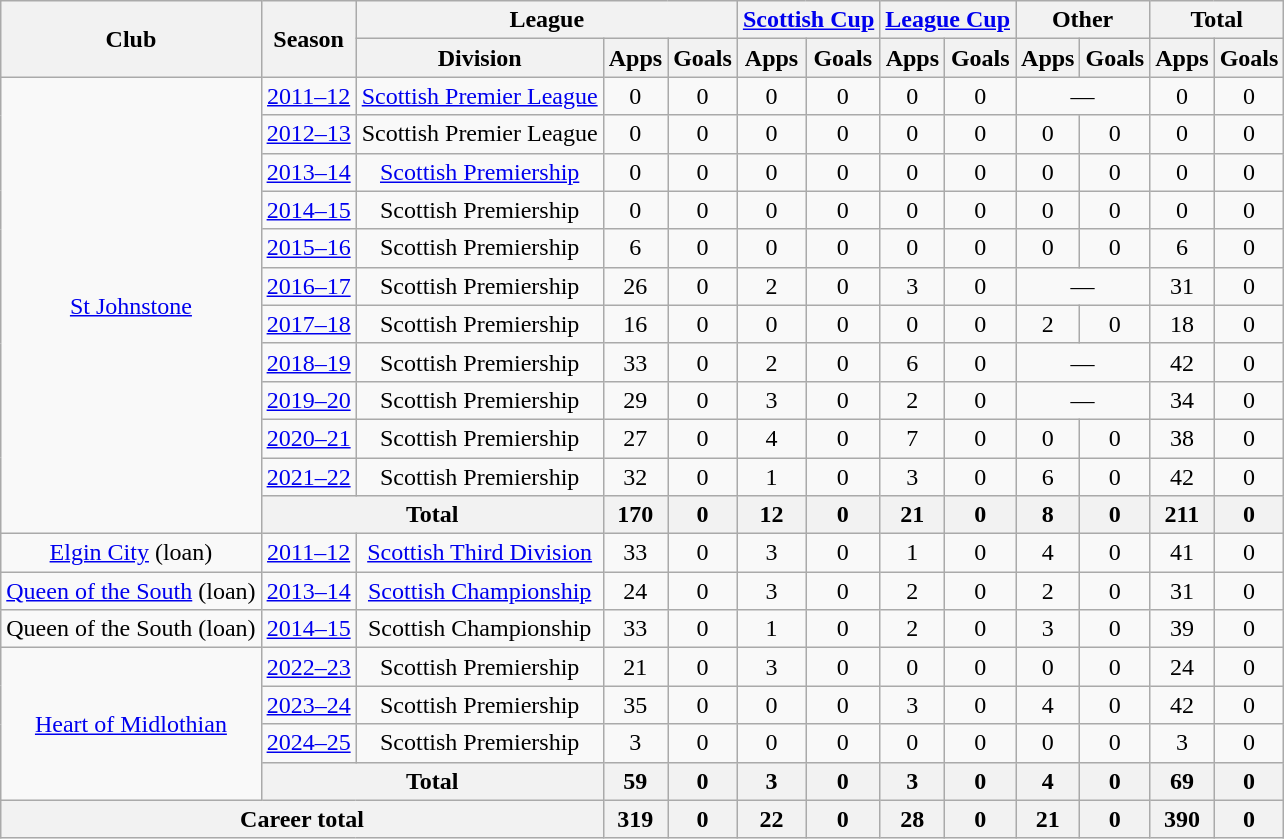<table class="wikitable" style="text-align: center;">
<tr>
<th rowspan="2">Club</th>
<th rowspan="2">Season</th>
<th colspan="3">League</th>
<th colspan="2"><a href='#'>Scottish Cup</a></th>
<th colspan="2"><a href='#'>League Cup</a></th>
<th colspan="2">Other</th>
<th colspan="2">Total</th>
</tr>
<tr>
<th>Division</th>
<th>Apps</th>
<th>Goals</th>
<th>Apps</th>
<th>Goals</th>
<th>Apps</th>
<th>Goals</th>
<th>Apps</th>
<th>Goals</th>
<th>Apps</th>
<th>Goals</th>
</tr>
<tr>
<td rowspan="12"><a href='#'>St Johnstone</a></td>
<td><a href='#'>2011–12</a></td>
<td><a href='#'>Scottish Premier League</a></td>
<td>0</td>
<td>0</td>
<td>0</td>
<td>0</td>
<td>0</td>
<td>0</td>
<td colspan="2">—</td>
<td>0</td>
<td>0</td>
</tr>
<tr>
<td><a href='#'>2012–13</a></td>
<td>Scottish Premier League</td>
<td>0</td>
<td>0</td>
<td>0</td>
<td>0</td>
<td>0</td>
<td>0</td>
<td>0</td>
<td>0</td>
<td>0</td>
<td>0</td>
</tr>
<tr>
<td><a href='#'>2013–14</a></td>
<td><a href='#'>Scottish Premiership</a></td>
<td>0</td>
<td>0</td>
<td>0</td>
<td>0</td>
<td>0</td>
<td>0</td>
<td>0</td>
<td>0</td>
<td>0</td>
<td>0</td>
</tr>
<tr>
<td><a href='#'>2014–15</a></td>
<td>Scottish Premiership</td>
<td>0</td>
<td>0</td>
<td>0</td>
<td>0</td>
<td>0</td>
<td>0</td>
<td>0</td>
<td>0</td>
<td>0</td>
<td>0</td>
</tr>
<tr>
<td><a href='#'>2015–16</a></td>
<td>Scottish Premiership</td>
<td>6</td>
<td>0</td>
<td>0</td>
<td>0</td>
<td>0</td>
<td>0</td>
<td>0</td>
<td>0</td>
<td>6</td>
<td>0</td>
</tr>
<tr>
<td><a href='#'>2016–17</a></td>
<td>Scottish Premiership</td>
<td>26</td>
<td>0</td>
<td>2</td>
<td>0</td>
<td>3</td>
<td>0</td>
<td colspan="2">—</td>
<td>31</td>
<td>0</td>
</tr>
<tr>
<td><a href='#'>2017–18</a></td>
<td>Scottish Premiership</td>
<td>16</td>
<td>0</td>
<td>0</td>
<td>0</td>
<td>0</td>
<td>0</td>
<td>2</td>
<td>0</td>
<td>18</td>
<td>0</td>
</tr>
<tr>
<td><a href='#'>2018–19</a></td>
<td>Scottish Premiership</td>
<td>33</td>
<td>0</td>
<td>2</td>
<td>0</td>
<td>6</td>
<td>0</td>
<td colspan=2>—</td>
<td>42</td>
<td>0</td>
</tr>
<tr>
<td><a href='#'>2019–20</a></td>
<td>Scottish Premiership</td>
<td>29</td>
<td>0</td>
<td>3</td>
<td>0</td>
<td>2</td>
<td>0</td>
<td colspan=2>—</td>
<td>34</td>
<td>0</td>
</tr>
<tr>
<td><a href='#'>2020–21</a></td>
<td>Scottish Premiership</td>
<td>27</td>
<td>0</td>
<td>4</td>
<td>0</td>
<td>7</td>
<td>0</td>
<td>0</td>
<td>0</td>
<td>38</td>
<td>0</td>
</tr>
<tr>
<td><a href='#'>2021–22</a></td>
<td>Scottish Premiership</td>
<td>32</td>
<td>0</td>
<td>1</td>
<td>0</td>
<td>3</td>
<td>0</td>
<td>6</td>
<td>0</td>
<td>42</td>
<td>0</td>
</tr>
<tr>
<th colspan="2">Total</th>
<th>170</th>
<th>0</th>
<th>12</th>
<th>0</th>
<th>21</th>
<th>0</th>
<th>8</th>
<th>0</th>
<th>211</th>
<th>0</th>
</tr>
<tr>
<td><a href='#'>Elgin City</a> (loan)</td>
<td><a href='#'>2011–12</a></td>
<td><a href='#'>Scottish Third Division</a></td>
<td>33</td>
<td>0</td>
<td>3</td>
<td>0</td>
<td>1</td>
<td>0</td>
<td>4</td>
<td>0</td>
<td>41</td>
<td>0</td>
</tr>
<tr>
<td><a href='#'>Queen of the South</a> (loan)</td>
<td><a href='#'>2013–14</a></td>
<td><a href='#'>Scottish Championship</a></td>
<td>24</td>
<td>0</td>
<td>3</td>
<td>0</td>
<td>2</td>
<td>0</td>
<td>2</td>
<td>0</td>
<td>31</td>
<td>0</td>
</tr>
<tr>
<td>Queen of the South (loan)</td>
<td><a href='#'>2014–15</a></td>
<td>Scottish Championship</td>
<td>33</td>
<td>0</td>
<td>1</td>
<td>0</td>
<td>2</td>
<td>0</td>
<td>3</td>
<td>0</td>
<td>39</td>
<td>0</td>
</tr>
<tr>
<td rowspan="4"><a href='#'>Heart of Midlothian</a></td>
<td><a href='#'>2022–23</a></td>
<td>Scottish Premiership</td>
<td>21</td>
<td>0</td>
<td>3</td>
<td>0</td>
<td>0</td>
<td>0</td>
<td>0</td>
<td>0</td>
<td>24</td>
<td>0</td>
</tr>
<tr>
<td><a href='#'>2023–24</a></td>
<td>Scottish Premiership</td>
<td>35</td>
<td>0</td>
<td>0</td>
<td>0</td>
<td>3</td>
<td>0</td>
<td>4</td>
<td>0</td>
<td>42</td>
<td>0</td>
</tr>
<tr>
<td><a href='#'>2024–25</a></td>
<td>Scottish Premiership</td>
<td>3</td>
<td>0</td>
<td>0</td>
<td>0</td>
<td>0</td>
<td>0</td>
<td>0</td>
<td>0</td>
<td>3</td>
<td>0</td>
</tr>
<tr>
<th colspan="2">Total</th>
<th>59</th>
<th>0</th>
<th>3</th>
<th>0</th>
<th>3</th>
<th>0</th>
<th>4</th>
<th>0</th>
<th>69</th>
<th>0</th>
</tr>
<tr>
<th colspan="3">Career total</th>
<th>319</th>
<th>0</th>
<th>22</th>
<th>0</th>
<th>28</th>
<th>0</th>
<th>21</th>
<th>0</th>
<th>390</th>
<th>0</th>
</tr>
</table>
